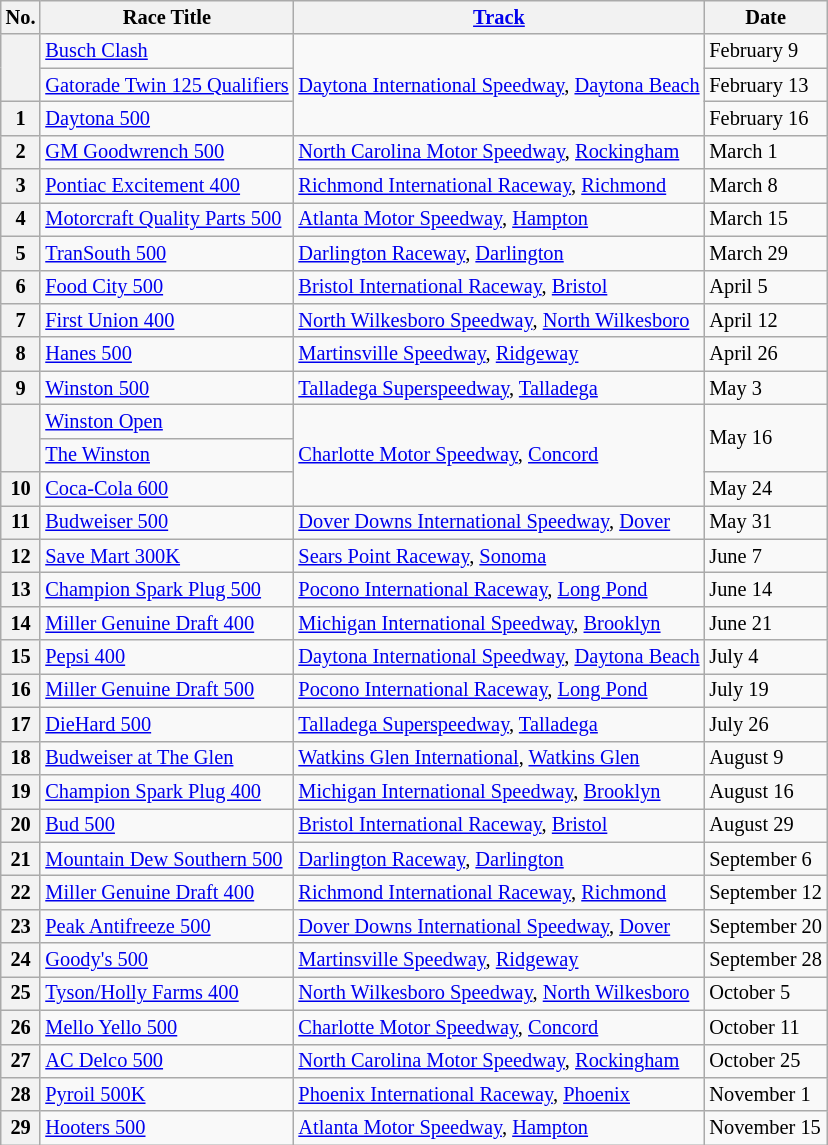<table class="wikitable" style="font-size:85%;">
<tr>
<th>No.</th>
<th>Race Title</th>
<th><a href='#'>Track</a></th>
<th>Date</th>
</tr>
<tr>
<th rowspan=2></th>
<td><a href='#'>Busch Clash</a></td>
<td rowspan=3><a href='#'>Daytona International Speedway</a>, <a href='#'>Daytona Beach</a></td>
<td>February 9</td>
</tr>
<tr>
<td><a href='#'>Gatorade Twin 125 Qualifiers</a></td>
<td>February 13</td>
</tr>
<tr>
<th>1</th>
<td><a href='#'>Daytona 500</a></td>
<td>February 16</td>
</tr>
<tr>
<th>2</th>
<td><a href='#'>GM Goodwrench 500</a></td>
<td><a href='#'>North Carolina Motor Speedway</a>, <a href='#'>Rockingham</a></td>
<td>March 1</td>
</tr>
<tr>
<th>3</th>
<td><a href='#'>Pontiac Excitement 400</a></td>
<td><a href='#'>Richmond International Raceway</a>, <a href='#'>Richmond</a></td>
<td>March 8</td>
</tr>
<tr>
<th>4</th>
<td><a href='#'>Motorcraft Quality Parts 500</a></td>
<td><a href='#'>Atlanta Motor Speedway</a>, <a href='#'>Hampton</a></td>
<td>March 15</td>
</tr>
<tr>
<th>5</th>
<td><a href='#'>TranSouth 500</a></td>
<td><a href='#'>Darlington Raceway</a>, <a href='#'>Darlington</a></td>
<td>March 29</td>
</tr>
<tr>
<th>6</th>
<td><a href='#'>Food City 500</a></td>
<td><a href='#'>Bristol International Raceway</a>, <a href='#'>Bristol</a></td>
<td>April 5</td>
</tr>
<tr>
<th>7</th>
<td><a href='#'>First Union 400</a></td>
<td><a href='#'>North Wilkesboro Speedway</a>, <a href='#'>North Wilkesboro</a></td>
<td>April 12</td>
</tr>
<tr>
<th>8</th>
<td><a href='#'>Hanes 500</a></td>
<td><a href='#'>Martinsville Speedway</a>, <a href='#'>Ridgeway</a></td>
<td>April 26</td>
</tr>
<tr>
<th>9</th>
<td><a href='#'>Winston 500</a></td>
<td><a href='#'>Talladega Superspeedway</a>, <a href='#'>Talladega</a></td>
<td>May 3</td>
</tr>
<tr>
<th rowspan=2></th>
<td><a href='#'>Winston Open</a></td>
<td rowspan=3><a href='#'>Charlotte Motor Speedway</a>, <a href='#'>Concord</a></td>
<td rowspan=2>May 16</td>
</tr>
<tr>
<td><a href='#'>The Winston</a></td>
</tr>
<tr>
<th>10</th>
<td><a href='#'>Coca-Cola 600</a></td>
<td>May 24</td>
</tr>
<tr>
<th>11</th>
<td><a href='#'>Budweiser 500</a></td>
<td><a href='#'>Dover Downs International Speedway</a>, <a href='#'>Dover</a></td>
<td>May 31</td>
</tr>
<tr>
<th>12</th>
<td><a href='#'>Save Mart 300K</a></td>
<td><a href='#'>Sears Point Raceway</a>, <a href='#'>Sonoma</a></td>
<td>June 7</td>
</tr>
<tr>
<th>13</th>
<td><a href='#'>Champion Spark Plug 500</a></td>
<td><a href='#'>Pocono International Raceway</a>, <a href='#'>Long Pond</a></td>
<td>June 14</td>
</tr>
<tr>
<th>14</th>
<td><a href='#'>Miller Genuine Draft 400</a></td>
<td><a href='#'>Michigan International Speedway</a>, <a href='#'>Brooklyn</a></td>
<td>June 21</td>
</tr>
<tr>
<th>15</th>
<td><a href='#'>Pepsi 400</a></td>
<td><a href='#'>Daytona International Speedway</a>, <a href='#'>Daytona Beach</a></td>
<td>July 4</td>
</tr>
<tr>
<th>16</th>
<td><a href='#'>Miller Genuine Draft 500</a></td>
<td><a href='#'>Pocono International Raceway</a>, <a href='#'>Long Pond</a></td>
<td>July 19</td>
</tr>
<tr>
<th>17</th>
<td><a href='#'>DieHard 500</a></td>
<td><a href='#'>Talladega Superspeedway</a>, <a href='#'>Talladega</a></td>
<td>July 26</td>
</tr>
<tr>
<th>18</th>
<td><a href='#'>Budweiser at The Glen</a></td>
<td><a href='#'>Watkins Glen International</a>, <a href='#'>Watkins Glen</a></td>
<td>August 9</td>
</tr>
<tr>
<th>19</th>
<td><a href='#'>Champion Spark Plug 400</a></td>
<td><a href='#'>Michigan International Speedway</a>, <a href='#'>Brooklyn</a></td>
<td>August 16</td>
</tr>
<tr>
<th>20</th>
<td><a href='#'>Bud 500</a></td>
<td><a href='#'>Bristol International Raceway</a>, <a href='#'>Bristol</a></td>
<td>August 29</td>
</tr>
<tr>
<th>21</th>
<td><a href='#'>Mountain Dew Southern 500</a></td>
<td><a href='#'>Darlington Raceway</a>, <a href='#'>Darlington</a></td>
<td>September 6</td>
</tr>
<tr>
<th>22</th>
<td><a href='#'>Miller Genuine Draft 400</a></td>
<td><a href='#'>Richmond International Raceway</a>, <a href='#'>Richmond</a></td>
<td>September 12</td>
</tr>
<tr>
<th>23</th>
<td><a href='#'>Peak Antifreeze 500</a></td>
<td><a href='#'>Dover Downs International Speedway</a>, <a href='#'>Dover</a></td>
<td>September 20</td>
</tr>
<tr>
<th>24</th>
<td><a href='#'>Goody's 500</a></td>
<td><a href='#'>Martinsville Speedway</a>, <a href='#'>Ridgeway</a></td>
<td>September 28</td>
</tr>
<tr>
<th>25</th>
<td><a href='#'>Tyson/Holly Farms 400</a></td>
<td><a href='#'>North Wilkesboro Speedway</a>, <a href='#'>North Wilkesboro</a></td>
<td>October 5</td>
</tr>
<tr>
<th>26</th>
<td><a href='#'>Mello Yello 500</a></td>
<td><a href='#'>Charlotte Motor Speedway</a>, <a href='#'>Concord</a></td>
<td>October 11</td>
</tr>
<tr>
<th>27</th>
<td><a href='#'>AC Delco 500</a></td>
<td><a href='#'>North Carolina Motor Speedway</a>, <a href='#'>Rockingham</a></td>
<td>October 25</td>
</tr>
<tr>
<th>28</th>
<td><a href='#'>Pyroil 500K</a></td>
<td><a href='#'>Phoenix International Raceway</a>, <a href='#'>Phoenix</a></td>
<td>November 1</td>
</tr>
<tr>
<th>29</th>
<td><a href='#'>Hooters 500</a></td>
<td><a href='#'>Atlanta Motor Speedway</a>, <a href='#'>Hampton</a></td>
<td>November 15</td>
</tr>
</table>
